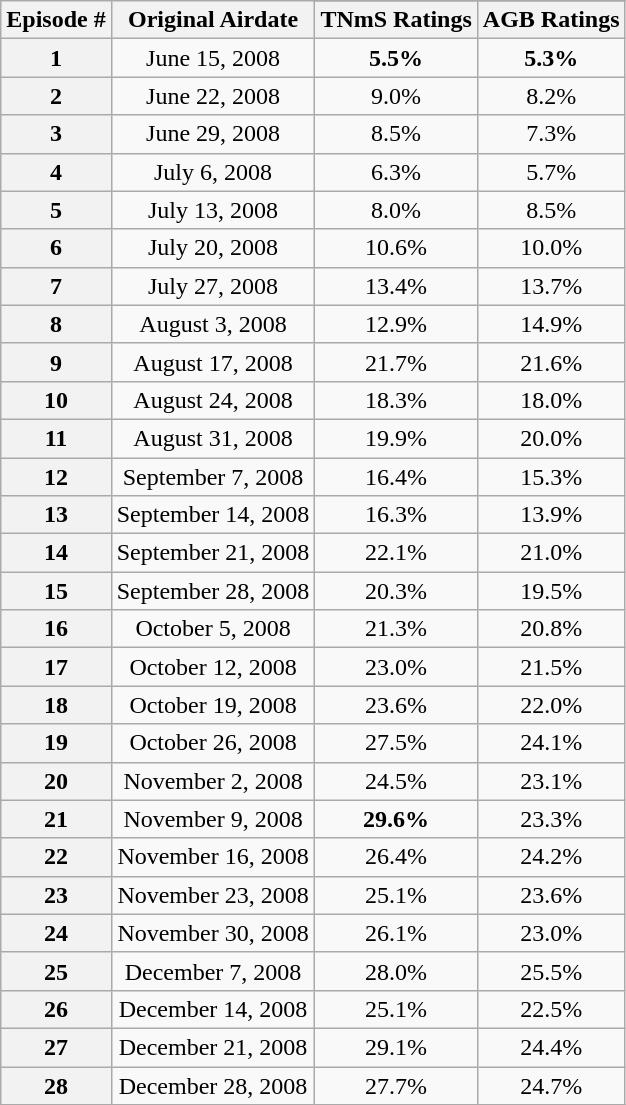<table class=wikitable style="text-align:center">
<tr>
<th rowspan="2">Episode #</th>
<th rowspan="2">Original Airdate</th>
</tr>
<tr>
<th colspan="1">TNmS Ratings</th>
<th colspan="1">AGB Ratings</th>
</tr>
<tr>
<th>1</th>
<td>June 15, 2008</td>
<td><span><strong>5.5%</strong></span></td>
<td><span><strong>5.3%</strong></span></td>
</tr>
<tr>
<th>2</th>
<td>June 22, 2008</td>
<td>9.0%</td>
<td>8.2%</td>
</tr>
<tr>
<th>3</th>
<td>June 29, 2008</td>
<td>8.5%</td>
<td>7.3%</td>
</tr>
<tr>
<th>4</th>
<td>July 6, 2008</td>
<td>6.3%</td>
<td>5.7%</td>
</tr>
<tr>
<th>5</th>
<td>July 13, 2008</td>
<td>8.0%</td>
<td>8.5%</td>
</tr>
<tr>
<th>6</th>
<td>July 20, 2008</td>
<td>10.6%</td>
<td>10.0%</td>
</tr>
<tr>
<th>7</th>
<td>July 27, 2008</td>
<td>13.4%</td>
<td>13.7%</td>
</tr>
<tr>
<th>8</th>
<td>August 3, 2008</td>
<td>12.9%</td>
<td>14.9%</td>
</tr>
<tr>
<th>9</th>
<td>August 17, 2008</td>
<td>21.7%</td>
<td>21.6%</td>
</tr>
<tr>
<th>10</th>
<td>August 24, 2008</td>
<td>18.3%</td>
<td>18.0%</td>
</tr>
<tr>
<th>11</th>
<td>August 31, 2008</td>
<td>19.9%</td>
<td>20.0%</td>
</tr>
<tr>
<th>12</th>
<td>September 7, 2008</td>
<td>16.4%</td>
<td>15.3%</td>
</tr>
<tr>
<th>13</th>
<td>September 14, 2008</td>
<td>16.3%</td>
<td>13.9%</td>
</tr>
<tr>
<th>14</th>
<td>September 21, 2008</td>
<td>22.1%</td>
<td>21.0%</td>
</tr>
<tr>
<th>15</th>
<td>September 28, 2008</td>
<td>20.3%</td>
<td>19.5%</td>
</tr>
<tr>
<th>16</th>
<td>October 5, 2008</td>
<td>21.3%</td>
<td>20.8%</td>
</tr>
<tr>
<th>17</th>
<td>October 12, 2008</td>
<td>23.0%</td>
<td>21.5%</td>
</tr>
<tr>
<th>18</th>
<td>October 19, 2008</td>
<td>23.6%</td>
<td>22.0%</td>
</tr>
<tr>
<th>19</th>
<td>October 26, 2008</td>
<td>27.5%</td>
<td>24.1%</td>
</tr>
<tr>
<th>20</th>
<td>November 2, 2008</td>
<td>24.5%</td>
<td>23.1%</td>
</tr>
<tr>
<th>21</th>
<td>November 9, 2008</td>
<td><span><strong>29.6%</strong></span></td>
<td>23.3%</td>
</tr>
<tr>
<th>22</th>
<td>November 16, 2008</td>
<td>26.4%</td>
<td>24.2%</td>
</tr>
<tr>
<th>23</th>
<td>November 23, 2008</td>
<td>25.1%</td>
<td>23.6%</td>
</tr>
<tr>
<th>24</th>
<td>November 30, 2008</td>
<td>26.1%</td>
<td>23.0%</td>
</tr>
<tr>
<th>25</th>
<td>December 7, 2008</td>
<td>28.0%</td>
<td>25.5%</td>
</tr>
<tr>
<th>26</th>
<td>December 14, 2008</td>
<td>25.1%</td>
<td>22.5%</td>
</tr>
<tr>
<th>27</th>
<td>December 21, 2008</td>
<td>29.1%</td>
<td>24.4%</td>
</tr>
<tr>
<th>28</th>
<td>December 28, 2008</td>
<td>27.7%</td>
<td>24.7%</td>
</tr>
<tr>
</tr>
</table>
